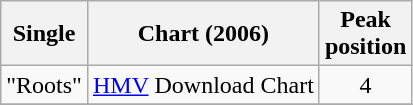<table class="wikitable">
<tr>
<th>Single</th>
<th>Chart (2006)</th>
<th>Peak<br>position</th>
</tr>
<tr>
<td rowspan=1 valign="top">"Roots"</td>
<td><a href='#'>HMV</a> Download Chart</td>
<td align="center">4</td>
</tr>
<tr>
</tr>
</table>
